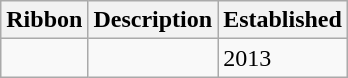<table class="wikitable">
<tr>
<th>Ribbon</th>
<th>Description</th>
<th>Established</th>
</tr>
<tr>
<td><big></big></td>
<td></td>
<td>2013</td>
</tr>
</table>
